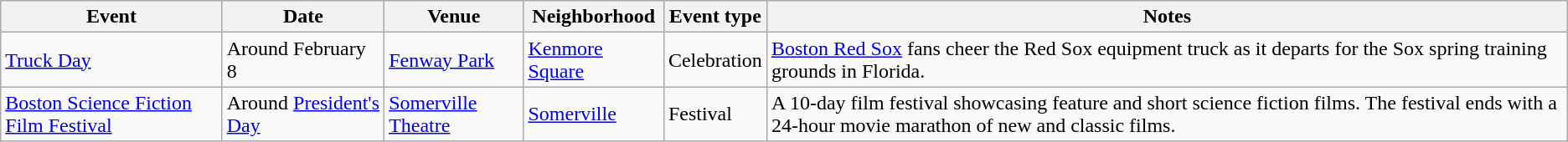<table class="wikitable sortable">
<tr>
<th>Event</th>
<th>Date</th>
<th>Venue</th>
<th>Neighborhood</th>
<th>Event type</th>
<th>Notes</th>
</tr>
<tr>
<td><a href='#'>Truck Day</a></td>
<td>Around February 8</td>
<td><a href='#'>Fenway Park</a></td>
<td><a href='#'>Kenmore Square</a></td>
<td>Celebration</td>
<td><a href='#'>Boston Red Sox</a> fans cheer the Red Sox equipment truck as it departs for the Sox spring training grounds in Florida.</td>
</tr>
<tr>
<td><a href='#'>Boston Science Fiction Film Festival</a></td>
<td>Around <a href='#'>President's Day</a></td>
<td><a href='#'>Somerville Theatre</a></td>
<td><a href='#'>Somerville</a></td>
<td>Festival</td>
<td>A 10-day film festival showcasing feature and short science fiction films. The festival ends with a 24-hour movie marathon of new and classic films.</td>
</tr>
</table>
